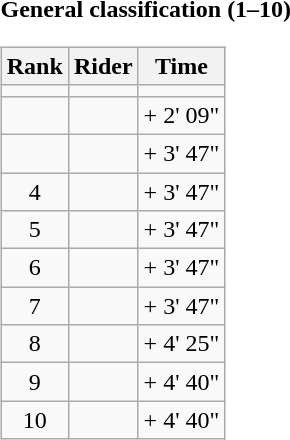<table>
<tr>
<td><strong>General classification (1–10)</strong><br><table class="wikitable">
<tr>
<th scope="col">Rank</th>
<th scope="col">Rider</th>
<th scope="col">Time</th>
</tr>
<tr>
<td style="text-align:center;"></td>
<td></td>
<td style="text-align:center;"></td>
</tr>
<tr>
<td style="text-align:center;"></td>
<td></td>
<td style="text-align:center;">+ 2' 09"</td>
</tr>
<tr>
<td style="text-align:center;"></td>
<td></td>
<td style="text-align:center;">+ 3' 47"</td>
</tr>
<tr>
<td style="text-align:center;">4</td>
<td></td>
<td style="text-align:center;">+ 3' 47"</td>
</tr>
<tr>
<td style="text-align:center;">5</td>
<td></td>
<td style="text-align:center;">+ 3' 47"</td>
</tr>
<tr>
<td style="text-align:center;">6</td>
<td></td>
<td style="text-align:center;">+ 3' 47"</td>
</tr>
<tr>
<td style="text-align:center;">7</td>
<td></td>
<td style="text-align:center;">+ 3' 47"</td>
</tr>
<tr>
<td style="text-align:center;">8</td>
<td></td>
<td style="text-align:center;">+ 4' 25"</td>
</tr>
<tr>
<td style="text-align:center;">9</td>
<td></td>
<td style="text-align:center;">+ 4' 40"</td>
</tr>
<tr>
<td style="text-align:center;">10</td>
<td></td>
<td style="text-align:center;">+ 4' 40"</td>
</tr>
</table>
</td>
</tr>
</table>
